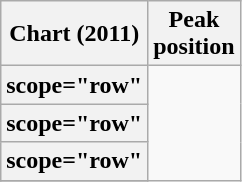<table class="wikitable plainrowheaders sortable">
<tr>
<th scope="col">Chart (2011)</th>
<th scope="col">Peak<br>position</th>
</tr>
<tr>
<th>scope="row" </th>
</tr>
<tr>
<th>scope="row" </th>
</tr>
<tr>
<th>scope="row" </th>
</tr>
<tr>
</tr>
</table>
